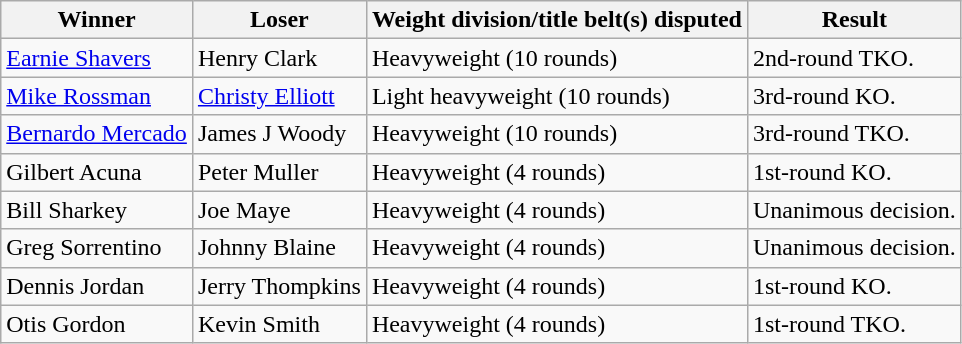<table class=wikitable>
<tr>
<th>Winner</th>
<th>Loser</th>
<th>Weight division/title belt(s) disputed</th>
<th>Result</th>
</tr>
<tr>
<td> <a href='#'>Earnie Shavers</a></td>
<td> Henry Clark</td>
<td>Heavyweight (10 rounds)</td>
<td>2nd-round TKO.</td>
</tr>
<tr>
<td> <a href='#'>Mike Rossman</a></td>
<td> <a href='#'>Christy Elliott</a></td>
<td>Light heavyweight (10 rounds)</td>
<td>3rd-round KO.</td>
</tr>
<tr>
<td> <a href='#'>Bernardo Mercado</a></td>
<td> James J Woody</td>
<td>Heavyweight (10 rounds)</td>
<td>3rd-round TKO.</td>
</tr>
<tr>
<td> Gilbert Acuna</td>
<td> Peter Muller</td>
<td>Heavyweight (4 rounds)</td>
<td>1st-round KO.</td>
</tr>
<tr>
<td> Bill Sharkey</td>
<td> Joe Maye</td>
<td>Heavyweight (4 rounds)</td>
<td>Unanimous decision.</td>
</tr>
<tr>
<td> Greg Sorrentino</td>
<td> Johnny Blaine</td>
<td>Heavyweight (4 rounds)</td>
<td>Unanimous decision.</td>
</tr>
<tr>
<td> Dennis Jordan</td>
<td> Jerry Thompkins</td>
<td>Heavyweight (4 rounds)</td>
<td>1st-round KO.</td>
</tr>
<tr>
<td> Otis Gordon</td>
<td> Kevin Smith</td>
<td>Heavyweight (4 rounds)</td>
<td>1st-round TKO.</td>
</tr>
</table>
